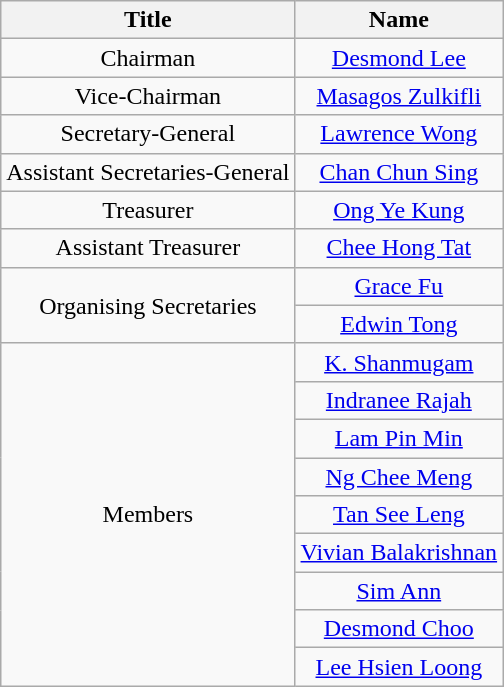<table class="wikitable" style="text-align:center;">
<tr>
<th>Title</th>
<th>Name</th>
</tr>
<tr>
<td>Chairman</td>
<td><a href='#'>Desmond Lee</a></td>
</tr>
<tr>
<td>Vice-Chairman</td>
<td><a href='#'>Masagos Zulkifli</a></td>
</tr>
<tr>
<td>Secretary-General</td>
<td><a href='#'>Lawrence Wong</a></td>
</tr>
<tr>
<td>Assistant Secretaries-General</td>
<td><a href='#'>Chan Chun Sing</a></td>
</tr>
<tr>
<td>Treasurer</td>
<td><a href='#'>Ong Ye Kung</a></td>
</tr>
<tr>
<td>Assistant Treasurer</td>
<td><a href='#'>Chee Hong Tat</a></td>
</tr>
<tr>
<td rowspan="2">Organising Secretaries</td>
<td><a href='#'>Grace Fu</a></td>
</tr>
<tr>
<td><a href='#'>Edwin Tong</a></td>
</tr>
<tr>
<td rowspan="9">Members</td>
<td><a href='#'>K. Shanmugam</a></td>
</tr>
<tr>
<td><a href='#'>Indranee Rajah</a></td>
</tr>
<tr>
<td><a href='#'>Lam Pin Min</a></td>
</tr>
<tr>
<td><a href='#'>Ng Chee Meng</a></td>
</tr>
<tr>
<td><a href='#'>Tan See Leng</a></td>
</tr>
<tr>
<td><a href='#'>Vivian Balakrishnan</a></td>
</tr>
<tr>
<td><a href='#'>Sim Ann</a></td>
</tr>
<tr>
<td><a href='#'>Desmond Choo</a></td>
</tr>
<tr>
<td><a href='#'>Lee Hsien Loong</a></td>
</tr>
</table>
